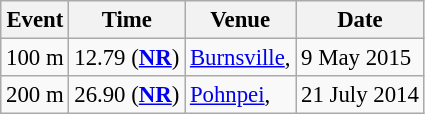<table class="wikitable" style="border-collapse: collapse; font-size: 95%;">
<tr>
<th scope=col>Event</th>
<th scope=col>Time</th>
<th scope=col>Venue</th>
<th scope=col>Date</th>
</tr>
<tr>
<td>100 m</td>
<td>12.79 (<strong><a href='#'>NR</a></strong>)</td>
<td><a href='#'>Burnsville</a>, </td>
<td>9 May 2015</td>
</tr>
<tr>
<td>200 m</td>
<td>26.90 (<strong><a href='#'>NR</a></strong>)</td>
<td><a href='#'>Pohnpei</a>, </td>
<td>21 July 2014</td>
</tr>
</table>
